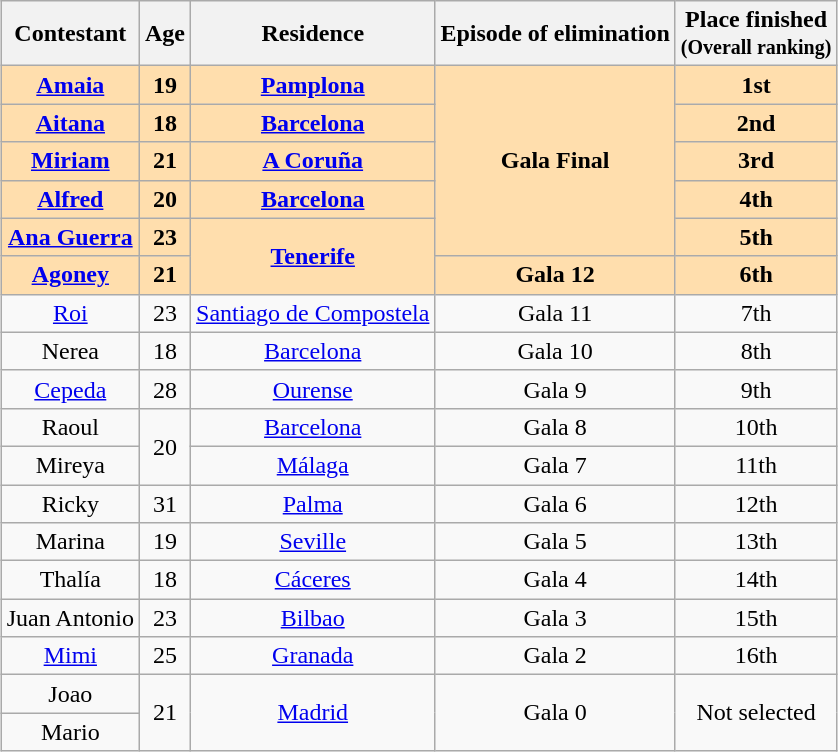<table class="wikitable" style="margin: 1em auto 1em auto; text-align:center;">
<tr>
<th>Contestant</th>
<th>Age</th>
<th>Residence</th>
<th>Episode of elimination</th>
<th>Place finished<br><small>(Overall ranking)</small></th>
</tr>
<tr style="font-weight:bold; background:navajowhite">
<td><a href='#'>Amaia</a></td>
<td>19</td>
<td><a href='#'>Pamplona</a></td>
<td rowspan="5">Gala Final</td>
<td>1st</td>
</tr>
<tr style="font-weight:bold; background:navajowhite">
<td><a href='#'>Aitana</a></td>
<td>18</td>
<td><a href='#'>Barcelona</a></td>
<td>2nd</td>
</tr>
<tr style="font-weight:bold; background:navajowhite">
<td><a href='#'>Miriam</a></td>
<td>21</td>
<td><a href='#'>A Coruña</a></td>
<td>3rd</td>
</tr>
<tr style="font-weight:bold; background:navajowhite">
<td><a href='#'>Alfred</a></td>
<td>20</td>
<td><a href='#'>Barcelona</a></td>
<td>4th</td>
</tr>
<tr style="font-weight:bold; background:navajowhite">
<td><a href='#'>Ana Guerra</a></td>
<td>23</td>
<td rowspan="2"><a href='#'>Tenerife</a></td>
<td>5th</td>
</tr>
<tr style="font-weight:bold; background:navajowhite">
<td><a href='#'>Agoney</a></td>
<td>21</td>
<td>Gala 12</td>
<td>6th</td>
</tr>
<tr>
<td><a href='#'>Roi</a></td>
<td>23</td>
<td><a href='#'>Santiago de Compostela</a></td>
<td>Gala 11</td>
<td>7th</td>
</tr>
<tr>
<td>Nerea</td>
<td>18</td>
<td><a href='#'>Barcelona</a></td>
<td>Gala 10</td>
<td>8th</td>
</tr>
<tr>
<td><a href='#'>Cepeda</a></td>
<td>28</td>
<td><a href='#'>Ourense</a></td>
<td>Gala 9</td>
<td>9th</td>
</tr>
<tr>
<td>Raoul</td>
<td rowspan="2">20</td>
<td><a href='#'>Barcelona</a></td>
<td>Gala 8</td>
<td>10th</td>
</tr>
<tr>
<td>Mireya</td>
<td><a href='#'>Málaga</a></td>
<td>Gala 7</td>
<td>11th</td>
</tr>
<tr>
<td>Ricky</td>
<td>31</td>
<td><a href='#'>Palma</a></td>
<td>Gala 6</td>
<td>12th</td>
</tr>
<tr>
<td>Marina</td>
<td>19</td>
<td><a href='#'>Seville</a></td>
<td>Gala 5</td>
<td>13th</td>
</tr>
<tr>
<td>Thalía</td>
<td>18</td>
<td><a href='#'>Cáceres</a></td>
<td>Gala 4</td>
<td>14th</td>
</tr>
<tr>
<td>Juan Antonio</td>
<td>23</td>
<td><a href='#'>Bilbao</a></td>
<td>Gala 3</td>
<td>15th</td>
</tr>
<tr>
<td><a href='#'>Mimi</a></td>
<td>25</td>
<td><a href='#'>Granada</a></td>
<td>Gala 2</td>
<td>16th</td>
</tr>
<tr>
<td>Joao</td>
<td rowspan="2">21</td>
<td rowspan="2"><a href='#'>Madrid</a></td>
<td rowspan="2">Gala 0</td>
<td rowspan="2">Not selected</td>
</tr>
<tr>
<td>Mario</td>
</tr>
</table>
